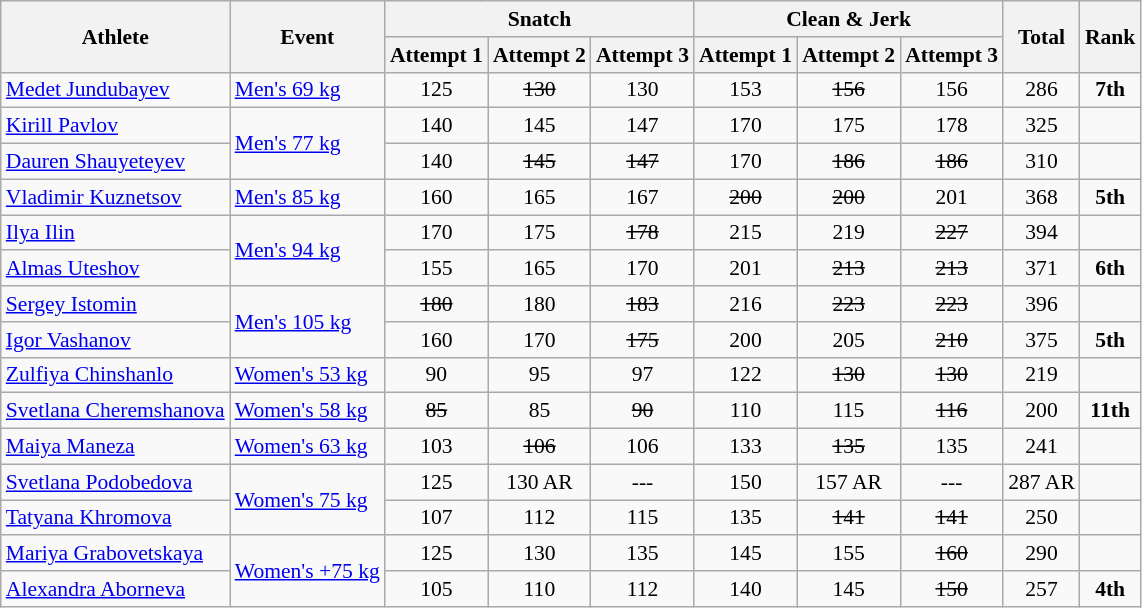<table class="wikitable" border="1" style="font-size:90%;">
<tr>
<th rowspan=2>Athlete</th>
<th rowspan=2>Event</th>
<th colspan=3>Snatch</th>
<th colspan=3>Clean & Jerk</th>
<th rowspan=2>Total</th>
<th rowspan=2>Rank</th>
</tr>
<tr>
<th>Attempt 1</th>
<th>Attempt 2</th>
<th>Attempt 3</th>
<th>Attempt 1</th>
<th>Attempt 2</th>
<th>Attempt 3</th>
</tr>
<tr>
<td><a href='#'>Medet Jundubayev</a></td>
<td><a href='#'>Men's 69 kg</a></td>
<td align=center>125</td>
<td align=center><del>130</del></td>
<td align=center>130</td>
<td align=center>153</td>
<td align=center><del>156</del></td>
<td align=center>156</td>
<td align=center>286</td>
<td align=center><strong>7th</strong></td>
</tr>
<tr>
<td><a href='#'>Kirill Pavlov</a></td>
<td rowspan=2><a href='#'>Men's 77 kg</a></td>
<td align=center>140</td>
<td align=center>145</td>
<td align=center>147</td>
<td align=center>170</td>
<td align=center>175</td>
<td align=center>178</td>
<td align=center>325</td>
<td align=center></td>
</tr>
<tr>
<td><a href='#'>Dauren Shauyeteyev</a></td>
<td align=center>140</td>
<td align=center><del>145</del></td>
<td align=center><del>147</del></td>
<td align=center>170</td>
<td align=center><del>186</del></td>
<td align=center><del>186</del></td>
<td align=center>310</td>
<td align=center></td>
</tr>
<tr>
<td><a href='#'>Vladimir Kuznetsov</a></td>
<td><a href='#'>Men's 85 kg</a></td>
<td align=center>160</td>
<td align=center>165</td>
<td align=center>167</td>
<td align=center><del>200</del></td>
<td align=center><del>200</del></td>
<td align=center>201</td>
<td align=center>368</td>
<td align=center><strong>5th</strong></td>
</tr>
<tr>
<td><a href='#'>Ilya Ilin</a></td>
<td rowspan=2><a href='#'>Men's 94 kg</a></td>
<td align=center>170</td>
<td align=center>175</td>
<td align=center><del>178</del></td>
<td align=center>215</td>
<td align=center>219</td>
<td align=center><del>227</del></td>
<td align=center>394</td>
<td align=center></td>
</tr>
<tr>
<td><a href='#'>Almas Uteshov</a></td>
<td align=center>155</td>
<td align=center>165</td>
<td align=center>170</td>
<td align=center>201</td>
<td align=center><del>213</del></td>
<td align=center><del>213</del></td>
<td align=center>371</td>
<td align=center><strong>6th</strong></td>
</tr>
<tr>
<td><a href='#'>Sergey Istomin</a></td>
<td rowspan=2><a href='#'>Men's 105 kg</a></td>
<td align=center><del>180</del></td>
<td align=center>180</td>
<td align=center><del>183</del></td>
<td align=center>216</td>
<td align=center><del>223</del></td>
<td align=center><del>223</del></td>
<td align=center>396</td>
<td align=center></td>
</tr>
<tr>
<td><a href='#'>Igor Vashanov</a></td>
<td align=center>160</td>
<td align=center>170</td>
<td align=center><del>175</del></td>
<td align=center>200</td>
<td align=center>205</td>
<td align=center><del>210</del></td>
<td align=center>375</td>
<td align=center><strong>5th</strong></td>
</tr>
<tr>
<td><a href='#'>Zulfiya Chinshanlo</a></td>
<td><a href='#'>Women's 53 kg</a></td>
<td align=center>90</td>
<td align=center>95</td>
<td align=center>97</td>
<td align=center>122</td>
<td align=center><del>130</del></td>
<td align=center><del>130</del></td>
<td align=center>219</td>
<td align=center></td>
</tr>
<tr>
<td><a href='#'>Svetlana Cheremshanova</a></td>
<td><a href='#'>Women's 58 kg</a></td>
<td align=center><del>85</del></td>
<td align=center>85</td>
<td align=center><del>90</del></td>
<td align=center>110</td>
<td align=center>115</td>
<td align=center><del>116</del></td>
<td align=center>200</td>
<td align=center><strong>11th</strong></td>
</tr>
<tr>
<td><a href='#'>Maiya Maneza</a></td>
<td><a href='#'>Women's 63 kg</a></td>
<td align=center>103</td>
<td align=center><del>106</del></td>
<td align=center>106</td>
<td align=center>133</td>
<td align=center><del>135</del></td>
<td align=center>135</td>
<td align=center>241</td>
<td align=center></td>
</tr>
<tr>
<td><a href='#'>Svetlana Podobedova</a></td>
<td rowspan=2><a href='#'>Women's 75 kg</a></td>
<td align=center>125</td>
<td align=center>130 AR</td>
<td align=center>---</td>
<td align=center>150</td>
<td align=center>157 AR</td>
<td align=center>---</td>
<td align=center>287 AR</td>
<td align=center></td>
</tr>
<tr>
<td><a href='#'>Tatyana Khromova</a></td>
<td align=center>107</td>
<td align=center>112</td>
<td align=center>115</td>
<td align=center>135</td>
<td align=center><del>141</del></td>
<td align=center><del>141</del></td>
<td align=center>250</td>
<td align=center></td>
</tr>
<tr>
<td><a href='#'>Mariya Grabovetskaya</a></td>
<td rowspan=2><a href='#'>Women's +75 kg</a></td>
<td align=center>125</td>
<td align=center>130</td>
<td align=center>135</td>
<td align=center>145</td>
<td align=center>155</td>
<td align=center><del>160</del></td>
<td align=center>290</td>
<td align=center></td>
</tr>
<tr>
<td><a href='#'>Alexandra Aborneva</a></td>
<td align=center>105</td>
<td align=center>110</td>
<td align=center>112</td>
<td align=center>140</td>
<td align=center>145</td>
<td align=center><del>150</del></td>
<td align=center>257</td>
<td align=center><strong>4th</strong></td>
</tr>
</table>
